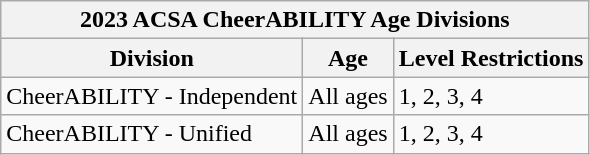<table class="wikitable">
<tr>
<th colspan="3">2023 ACSA CheerABILITY Age Divisions</th>
</tr>
<tr>
<th>Division</th>
<th>Age</th>
<th>Level Restrictions</th>
</tr>
<tr>
<td>CheerABILITY - Independent</td>
<td>All ages</td>
<td>1, 2, 3, 4</td>
</tr>
<tr>
<td>CheerABILITY - Unified</td>
<td>All ages</td>
<td>1, 2, 3, 4</td>
</tr>
</table>
